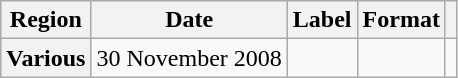<table class="wikitable plainrowheaders">
<tr>
<th scope="col">Region</th>
<th scope="col">Date</th>
<th scope="col">Label</th>
<th scope="col">Format</th>
<th scope="col"></th>
</tr>
<tr>
<th scope="row">Various</th>
<td>30 November 2008</td>
<td></td>
<td></td>
<td style="text-align:center;"></td>
</tr>
</table>
